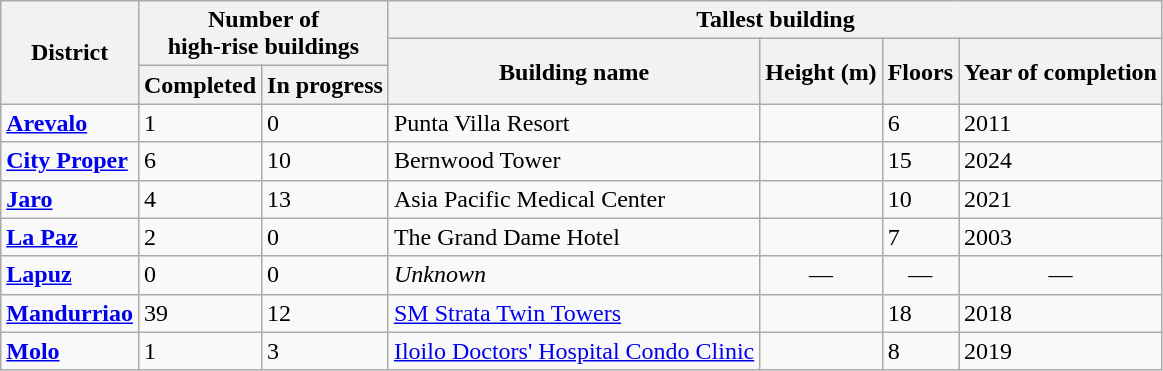<table class="wikitable sortable">
<tr>
<th rowspan="3"><strong>District</strong></th>
<th colspan="2" rowspan="2">Number of<br>high-rise buildings</th>
<th colspan="4">Tallest building</th>
</tr>
<tr>
<th rowspan="2">Building name</th>
<th rowspan="2">Height (m)</th>
<th rowspan="2">Floors</th>
<th rowspan="2">Year of completion</th>
</tr>
<tr>
<th>Completed</th>
<th>In progress</th>
</tr>
<tr>
<td><a href='#'><strong>Arevalo</strong></a></td>
<td>1</td>
<td>0</td>
<td>Punta Villa Resort</td>
<td></td>
<td>6</td>
<td>2011</td>
</tr>
<tr>
<td><strong><a href='#'>City Proper</a></strong></td>
<td>6</td>
<td>10</td>
<td>Bernwood Tower</td>
<td></td>
<td>15</td>
<td>2024</td>
</tr>
<tr>
<td><a href='#'><strong>Jaro</strong></a></td>
<td>4</td>
<td>13</td>
<td>Asia Pacific Medical Center</td>
<td></td>
<td>10</td>
<td>2021</td>
</tr>
<tr>
<td><a href='#'><strong>La Paz</strong></a></td>
<td>2</td>
<td>0</td>
<td>The Grand Dame Hotel</td>
<td></td>
<td>7</td>
<td>2003</td>
</tr>
<tr>
<td><a href='#'><strong>Lapuz</strong></a></td>
<td>0</td>
<td>0</td>
<td><em>Unknown</em></td>
<td style="text-align:center;">—</td>
<td style="text-align:center;">—</td>
<td style="text-align:center;">—</td>
</tr>
<tr>
<td><strong><a href='#'>Mandurriao</a></strong></td>
<td>39</td>
<td>12</td>
<td><a href='#'>SM Strata Twin Towers</a></td>
<td></td>
<td>18</td>
<td>2018</td>
</tr>
<tr>
<td><a href='#'><strong>Molo</strong></a></td>
<td>1</td>
<td>3</td>
<td><a href='#'>Iloilo Doctors' Hospital Condo Clinic</a></td>
<td></td>
<td>8</td>
<td>2019</td>
</tr>
</table>
